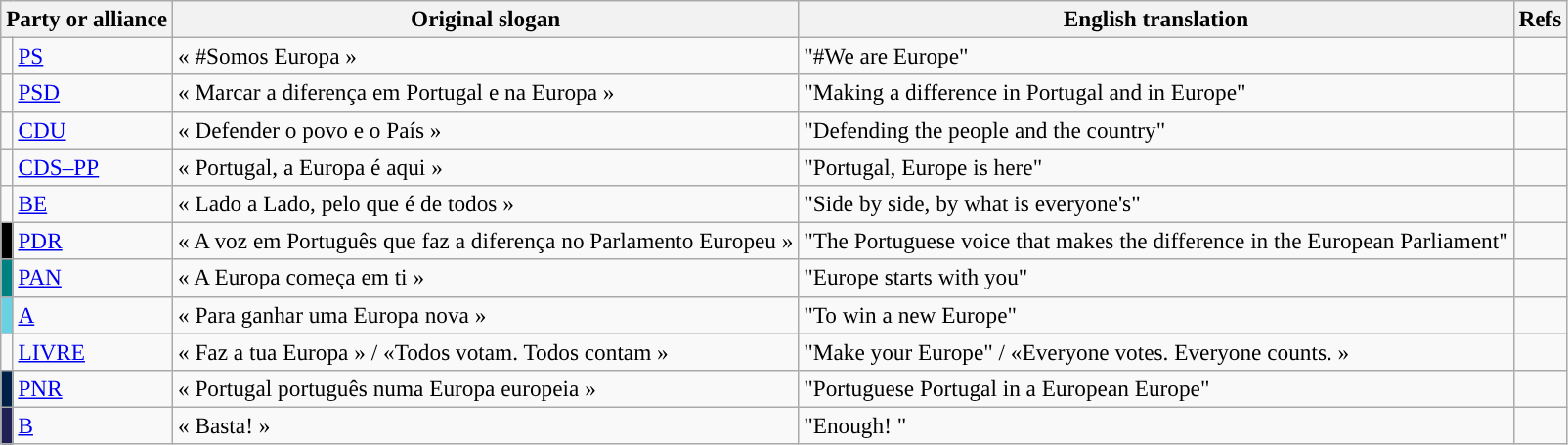<table class="wikitable" style="font-size:97%; text-align:left;">
<tr>
<th style="text-align:left;" colspan="2">Party or alliance</th>
<th>Original slogan</th>
<th>English translation</th>
<th>Refs</th>
</tr>
<tr>
<td width="1" style="color:inherit;background:"></td>
<td><a href='#'>PS</a></td>
<td>« #Somos Europa »</td>
<td>"#We are Europe"</td>
<td></td>
</tr>
<tr>
<td style="color:inherit;background:"></td>
<td><a href='#'>PSD</a></td>
<td>« Marcar a diferença em Portugal e na Europa »</td>
<td>"Making a difference in Portugal and in Europe"</td>
<td></td>
</tr>
<tr>
<td style="color:inherit;background:"></td>
<td><a href='#'>CDU</a></td>
<td>« Defender o povo e o País »</td>
<td>"Defending the people and the country"</td>
<td></td>
</tr>
<tr>
<td style="color:inherit;background:"></td>
<td><a href='#'>CDS–PP</a></td>
<td>« Portugal, a Europa é aqui »</td>
<td>"Portugal, Europe is here"</td>
<td></td>
</tr>
<tr>
<td style="color:inherit;background:"></td>
<td><a href='#'>BE</a></td>
<td>« Lado a Lado, pelo que é de todos »</td>
<td>"Side by side, by what is everyone's"</td>
<td></td>
</tr>
<tr>
<td bgcolor="black"></td>
<td><a href='#'>PDR</a></td>
<td>« A voz em Português que faz a diferença no Parlamento Europeu »</td>
<td>"The Portuguese voice that makes the difference in the European Parliament"</td>
<td></td>
</tr>
<tr>
<td bgcolor="teal"></td>
<td><a href='#'>PAN</a></td>
<td>« A Europa começa em ti »</td>
<td>"Europe starts with you"</td>
<td></td>
</tr>
<tr>
<td style="color:inherit;background:#6AD1E3"></td>
<td><a href='#'>A</a></td>
<td>« Para ganhar uma Europa nova »</td>
<td>"To win a new Europe"</td>
<td></td>
</tr>
<tr>
<td style="color:inherit;background:"></td>
<td><a href='#'>LIVRE</a></td>
<td>« Faz a tua Europa » / «Todos votam. Todos contam »</td>
<td>"Make your Europe" / «Everyone votes. Everyone counts. »</td>
<td></td>
</tr>
<tr>
<td style="color:inherit;background:#002147"></td>
<td><a href='#'>PNR</a></td>
<td>« Portugal português numa Europa europeia »</td>
<td>"Portuguese Portugal in a European Europe"</td>
<td></td>
</tr>
<tr>
<td style="color:inherit;background:#202056"></td>
<td><a href='#'>B</a></td>
<td>« Basta! »</td>
<td>"Enough! "</td>
<td></td>
</tr>
</table>
